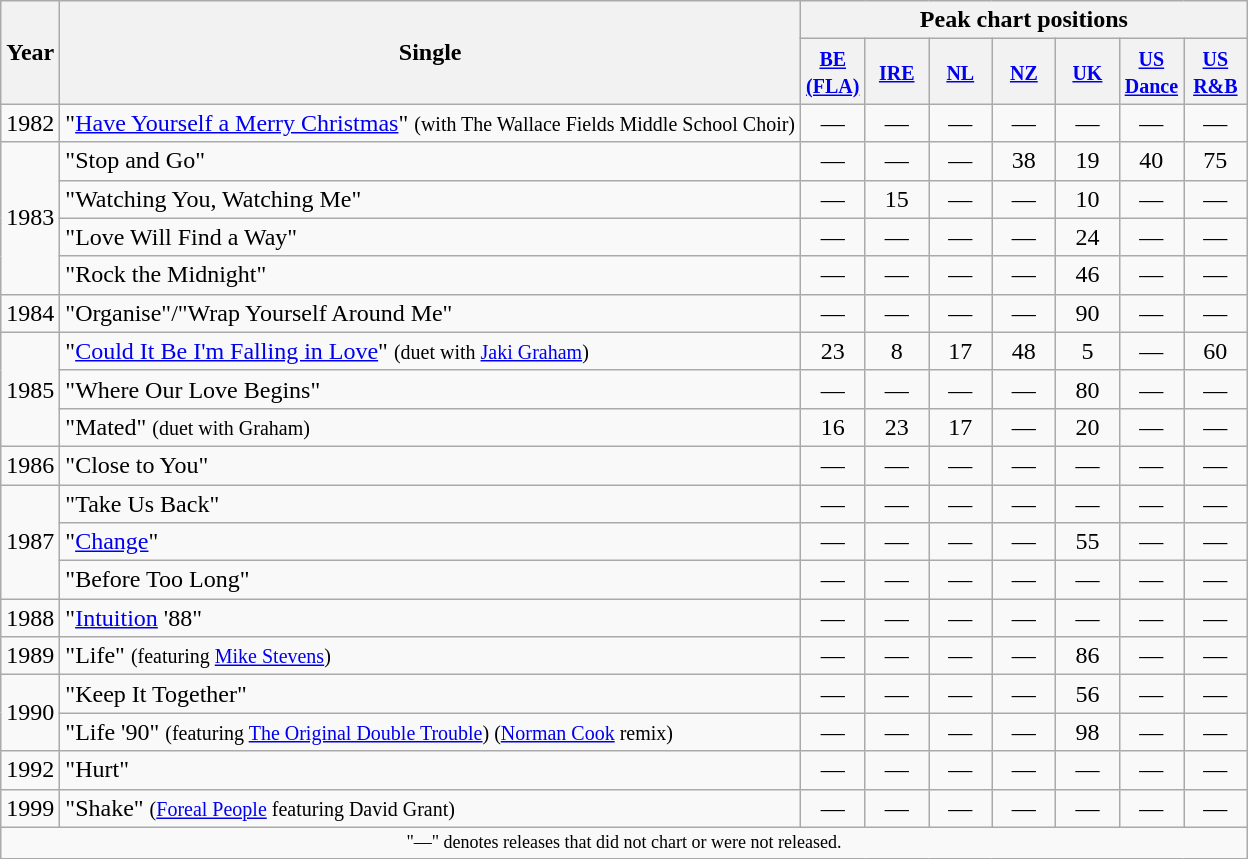<table class="wikitable" style="text-align:center">
<tr>
<th rowspan="2">Year</th>
<th rowspan="2">Single</th>
<th colspan="7">Peak chart positions</th>
</tr>
<tr>
<th width="35"><small><a href='#'>BE (FLA)</a></small><br></th>
<th width="35"><small><a href='#'>IRE</a></small><br></th>
<th width="35"><small><a href='#'>NL</a></small><br></th>
<th width="35"><small><a href='#'>NZ</a></small><br></th>
<th width="35"><small><a href='#'>UK</a></small><br></th>
<th width="35"><small><a href='#'>US Dance</a></small><br></th>
<th width="35"><small><a href='#'>US R&B</a></small><br></th>
</tr>
<tr>
<td>1982</td>
<td align="left">"<a href='#'>Have Yourself a Merry Christmas</a>" <small>(with The Wallace Fields Middle School Choir)</small></td>
<td>—</td>
<td>—</td>
<td>—</td>
<td>—</td>
<td>—</td>
<td>—</td>
<td>—</td>
</tr>
<tr>
<td rowspan="4">1983</td>
<td align="left">"Stop and Go"</td>
<td>—</td>
<td>—</td>
<td>—</td>
<td>38</td>
<td>19</td>
<td>40</td>
<td>75</td>
</tr>
<tr>
<td align="left">"Watching You, Watching Me"</td>
<td>—</td>
<td>15</td>
<td>—</td>
<td>—</td>
<td>10</td>
<td>—</td>
<td>—</td>
</tr>
<tr>
<td align="left">"Love Will Find a Way"</td>
<td>—</td>
<td>—</td>
<td>—</td>
<td>—</td>
<td>24</td>
<td>—</td>
<td>—</td>
</tr>
<tr>
<td align="left">"Rock the Midnight"</td>
<td>—</td>
<td>—</td>
<td>—</td>
<td>—</td>
<td>46</td>
<td>—</td>
<td>—</td>
</tr>
<tr>
<td>1984</td>
<td align="left">"Organise"/"Wrap Yourself Around Me"</td>
<td>—</td>
<td>—</td>
<td>—</td>
<td>—</td>
<td>90</td>
<td>—</td>
<td>—</td>
</tr>
<tr>
<td rowspan="3">1985</td>
<td align="left">"<a href='#'>Could It Be I'm Falling in Love</a>" <small>(duet with <a href='#'>Jaki Graham</a>)</small></td>
<td>23</td>
<td>8</td>
<td>17</td>
<td>48</td>
<td>5</td>
<td>—</td>
<td>60</td>
</tr>
<tr>
<td align="left">"Where Our Love Begins"</td>
<td>—</td>
<td>—</td>
<td>—</td>
<td>—</td>
<td>80</td>
<td>—</td>
<td>—</td>
</tr>
<tr>
<td align="left">"Mated" <small>(duet with Graham)</small></td>
<td>16</td>
<td>23</td>
<td>17</td>
<td>—</td>
<td>20</td>
<td>—</td>
<td>—</td>
</tr>
<tr>
<td>1986</td>
<td align="left">"Close to You"</td>
<td>—</td>
<td>—</td>
<td>—</td>
<td>—</td>
<td>—</td>
<td>—</td>
<td>—</td>
</tr>
<tr>
<td rowspan="3">1987</td>
<td align="left">"Take Us Back"</td>
<td>—</td>
<td>—</td>
<td>—</td>
<td>—</td>
<td>—</td>
<td>—</td>
<td>—</td>
</tr>
<tr>
<td align="left">"<a href='#'>Change</a>"</td>
<td>—</td>
<td>—</td>
<td>—</td>
<td>—</td>
<td>55</td>
<td>—</td>
<td>—</td>
</tr>
<tr>
<td align="left">"Before Too Long"</td>
<td>—</td>
<td>—</td>
<td>—</td>
<td>—</td>
<td>—</td>
<td>—</td>
<td>—</td>
</tr>
<tr>
<td>1988</td>
<td align="left">"<a href='#'>Intuition</a> '88"</td>
<td>—</td>
<td>—</td>
<td>—</td>
<td>—</td>
<td>—</td>
<td>—</td>
<td>—</td>
</tr>
<tr>
<td>1989</td>
<td align="left">"Life" <small>(featuring <a href='#'>Mike Stevens</a>)</small></td>
<td>—</td>
<td>—</td>
<td>—</td>
<td>—</td>
<td>86</td>
<td>—</td>
<td>—</td>
</tr>
<tr>
<td rowspan="2">1990</td>
<td align="left">"Keep It Together"</td>
<td>—</td>
<td>—</td>
<td>—</td>
<td>—</td>
<td>56</td>
<td>—</td>
<td>—</td>
</tr>
<tr>
<td align="left">"Life '90" <small>(featuring <a href='#'>The Original Double Trouble</a>) (<a href='#'>Norman Cook</a> remix)</small></td>
<td>—</td>
<td>—</td>
<td>—</td>
<td>—</td>
<td>98</td>
<td>—</td>
<td>—</td>
</tr>
<tr>
<td>1992</td>
<td align="left">"Hurt"</td>
<td>—</td>
<td>—</td>
<td>—</td>
<td>—</td>
<td>—</td>
<td>—</td>
<td>—</td>
</tr>
<tr>
<td>1999</td>
<td align="left">"Shake" <small>(<a href='#'>Foreal People</a> featuring David Grant)</small></td>
<td>—</td>
<td>—</td>
<td>—</td>
<td>—</td>
<td>—</td>
<td>—</td>
<td>—</td>
</tr>
<tr>
<td colspan="9" style="font-size:9pt">"—" denotes releases that did not chart or were not released.</td>
</tr>
</table>
